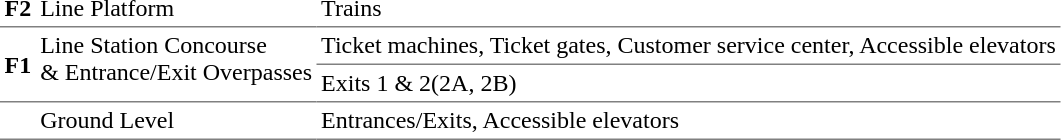<table cellspacing=0 cellpadding=3>
<tr>
<td style="border-bottom:solid 1px gray;" valign=top><strong>F2</strong></td>
<td style="border-bottom:solid 1px gray;"> Line Platform</td>
<td style="border-bottom:solid 1px gray;" colspan=2>Trains</td>
</tr>
<tr>
<td style="border-bottom:solid 1px gray;" rowspan=2><strong>F1</strong></td>
<td style="border-bottom:solid 1px gray;" rowspan=2 valign=top> Line Station Concourse<br>& Entrance/Exit Overpasses</td>
<td style="border-bottom:solid 1px gray;" colspan=2>Ticket machines, Ticket gates, Customer service center, Accessible elevators</td>
</tr>
<tr>
<td style="border-bottom:solid 1px gray;" colspan=2>Exits 1 & 2(2A, 2B)</td>
</tr>
<tr>
<td style="border-bottom:solid 1px gray;" valign=top></td>
<td style="border-bottom:solid 1px gray;">Ground Level</td>
<td style="border-bottom:solid 1px gray;" colspan=2>Entrances/Exits, Accessible elevators</td>
</tr>
<tr>
</tr>
</table>
